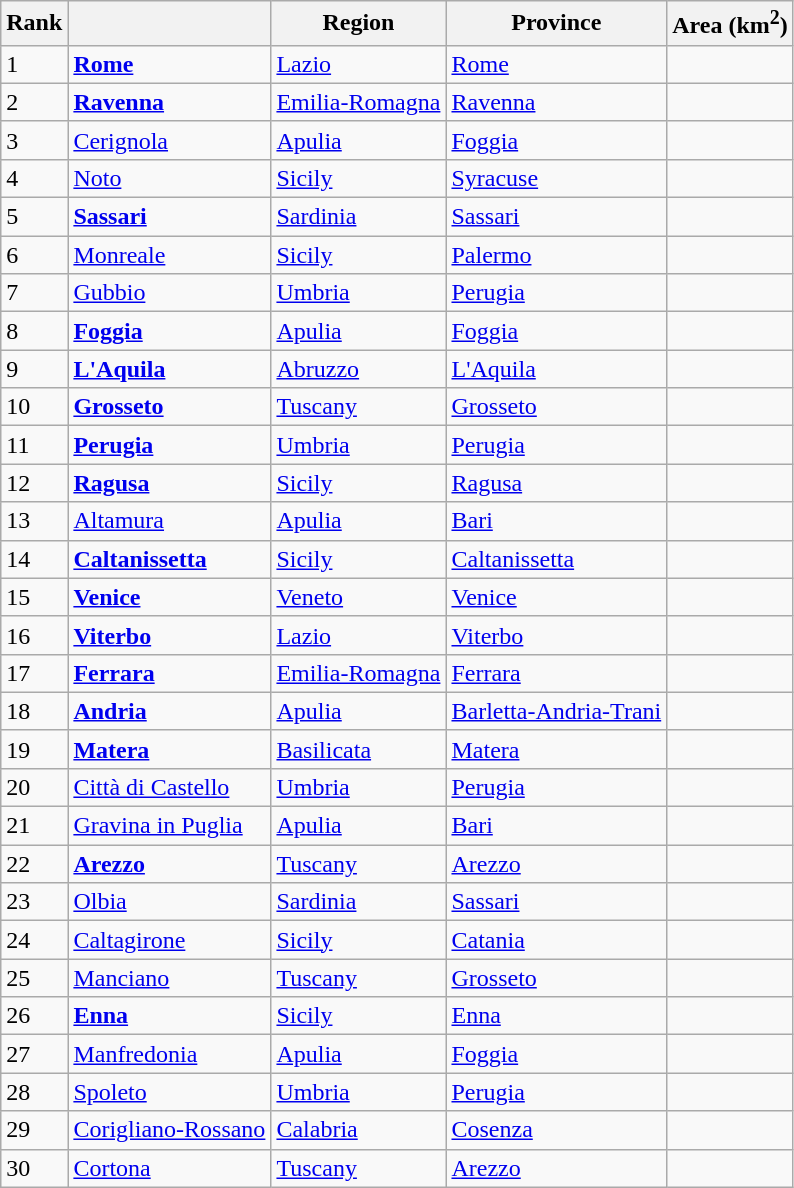<table class="wikitable sortable">
<tr>
<th>Rank</th>
<th></th>
<th>Region</th>
<th>Province</th>
<th>Area (km<sup>2</sup>)</th>
</tr>
<tr>
<td>1</td>
<td><strong><a href='#'>Rome</a></strong></td>
<td><a href='#'>Lazio</a></td>
<td><a href='#'>Rome</a></td>
<td align=right></td>
</tr>
<tr>
<td>2</td>
<td><strong><a href='#'>Ravenna</a></strong></td>
<td><a href='#'>Emilia-Romagna</a></td>
<td><a href='#'>Ravenna</a></td>
<td align=right></td>
</tr>
<tr>
<td>3</td>
<td><a href='#'>Cerignola</a></td>
<td><a href='#'>Apulia</a></td>
<td><a href='#'>Foggia</a></td>
<td align=right></td>
</tr>
<tr>
<td>4</td>
<td><a href='#'>Noto</a></td>
<td><a href='#'>Sicily</a></td>
<td><a href='#'>Syracuse</a></td>
<td align=right></td>
</tr>
<tr>
<td>5</td>
<td><strong><a href='#'>Sassari</a></strong></td>
<td><a href='#'>Sardinia</a></td>
<td><a href='#'>Sassari</a></td>
<td align=right></td>
</tr>
<tr>
<td>6</td>
<td><a href='#'>Monreale</a></td>
<td><a href='#'>Sicily</a></td>
<td><a href='#'>Palermo</a></td>
<td align=right></td>
</tr>
<tr>
<td>7</td>
<td><a href='#'>Gubbio</a></td>
<td><a href='#'>Umbria</a></td>
<td><a href='#'>Perugia</a></td>
<td align=right></td>
</tr>
<tr>
<td>8</td>
<td><strong><a href='#'>Foggia</a></strong></td>
<td><a href='#'>Apulia</a></td>
<td><a href='#'>Foggia</a></td>
<td align=right></td>
</tr>
<tr>
<td>9</td>
<td><strong><a href='#'>L'Aquila</a></strong></td>
<td><a href='#'>Abruzzo</a></td>
<td><a href='#'>L'Aquila</a></td>
<td align=right></td>
</tr>
<tr>
<td>10</td>
<td><strong><a href='#'>Grosseto</a></strong></td>
<td><a href='#'>Tuscany</a></td>
<td><a href='#'>Grosseto</a></td>
<td align=right></td>
</tr>
<tr>
<td>11</td>
<td><strong><a href='#'>Perugia</a></strong></td>
<td><a href='#'>Umbria</a></td>
<td><a href='#'>Perugia</a></td>
<td align=right></td>
</tr>
<tr>
<td>12</td>
<td><strong><a href='#'>Ragusa</a></strong></td>
<td><a href='#'>Sicily</a></td>
<td><a href='#'>Ragusa</a></td>
<td align=right></td>
</tr>
<tr>
<td>13</td>
<td><a href='#'>Altamura</a></td>
<td><a href='#'>Apulia</a></td>
<td><a href='#'>Bari</a></td>
<td align=right></td>
</tr>
<tr>
<td>14</td>
<td><strong><a href='#'>Caltanissetta</a></strong></td>
<td><a href='#'>Sicily</a></td>
<td><a href='#'>Caltanissetta</a></td>
<td align=right></td>
</tr>
<tr>
<td>15</td>
<td><strong><a href='#'>Venice</a></strong></td>
<td><a href='#'>Veneto</a></td>
<td><a href='#'>Venice</a></td>
<td align=right></td>
</tr>
<tr>
<td>16</td>
<td><strong><a href='#'>Viterbo</a></strong></td>
<td><a href='#'>Lazio</a></td>
<td><a href='#'>Viterbo</a></td>
<td align=right></td>
</tr>
<tr>
<td>17</td>
<td><strong><a href='#'>Ferrara</a></strong></td>
<td><a href='#'>Emilia-Romagna</a></td>
<td><a href='#'>Ferrara</a></td>
<td align=right></td>
</tr>
<tr>
<td>18</td>
<td><strong><a href='#'>Andria</a></strong></td>
<td><a href='#'>Apulia</a></td>
<td><a href='#'>Barletta-Andria-Trani</a></td>
<td align=right></td>
</tr>
<tr>
<td>19</td>
<td><strong><a href='#'>Matera</a></strong></td>
<td><a href='#'>Basilicata</a></td>
<td><a href='#'>Matera</a></td>
<td align=right></td>
</tr>
<tr>
<td>20</td>
<td><a href='#'>Città di Castello</a></td>
<td><a href='#'>Umbria</a></td>
<td><a href='#'>Perugia</a></td>
<td align=right></td>
</tr>
<tr>
<td>21</td>
<td><a href='#'>Gravina in Puglia</a></td>
<td><a href='#'>Apulia</a></td>
<td><a href='#'>Bari</a></td>
<td align=right></td>
</tr>
<tr>
<td>22</td>
<td><strong><a href='#'>Arezzo</a></strong></td>
<td><a href='#'>Tuscany</a></td>
<td><a href='#'>Arezzo</a></td>
<td align=right></td>
</tr>
<tr>
<td>23</td>
<td><a href='#'>Olbia</a></td>
<td><a href='#'>Sardinia</a></td>
<td><a href='#'>Sassari</a></td>
<td align="right"></td>
</tr>
<tr>
<td>24</td>
<td><a href='#'>Caltagirone</a></td>
<td><a href='#'>Sicily</a></td>
<td><a href='#'>Catania</a></td>
<td align=right></td>
</tr>
<tr>
<td>25</td>
<td><a href='#'>Manciano</a></td>
<td><a href='#'>Tuscany</a></td>
<td><a href='#'>Grosseto</a></td>
<td align=right></td>
</tr>
<tr>
<td>26</td>
<td><strong><a href='#'>Enna</a></strong></td>
<td><a href='#'>Sicily</a></td>
<td><a href='#'>Enna</a></td>
<td align=right></td>
</tr>
<tr>
<td>27</td>
<td><a href='#'>Manfredonia</a></td>
<td><a href='#'>Apulia</a></td>
<td><a href='#'>Foggia</a></td>
<td align=right></td>
</tr>
<tr>
<td>28</td>
<td><a href='#'>Spoleto</a></td>
<td><a href='#'>Umbria</a></td>
<td><a href='#'>Perugia</a></td>
<td align=right></td>
</tr>
<tr>
<td>29</td>
<td><a href='#'>Corigliano-Rossano</a></td>
<td><a href='#'>Calabria</a></td>
<td><a href='#'>Cosenza</a></td>
<td align=right></td>
</tr>
<tr>
<td>30</td>
<td><a href='#'>Cortona</a></td>
<td><a href='#'>Tuscany</a></td>
<td><a href='#'>Arezzo</a></td>
<td align=right></td>
</tr>
</table>
